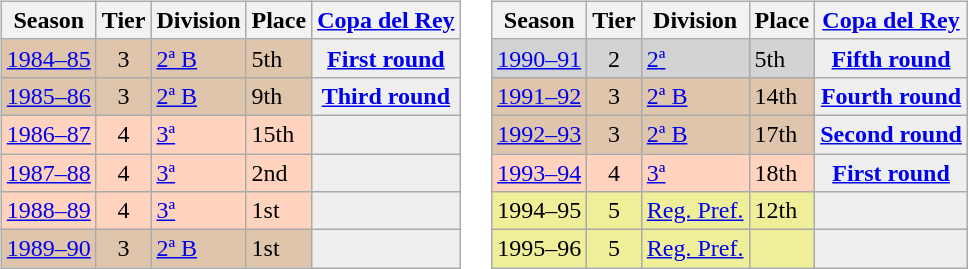<table>
<tr>
<td valign="top" width=0%><br><table class="wikitable">
<tr style="background:#f0f6fa;">
<th>Season</th>
<th>Tier</th>
<th>Division</th>
<th>Place</th>
<th><a href='#'>Copa del Rey</a></th>
</tr>
<tr>
<td style="background:#DEC5AB;"><a href='#'>1984–85</a></td>
<td style="background:#DEC5AB;" align="center">3</td>
<td style="background:#DEC5AB;"><a href='#'>2ª B</a></td>
<td style="background:#DEC5AB;">5th</td>
<th style="background:#efefef;"><a href='#'>First round</a></th>
</tr>
<tr>
<td style="background:#DEC5AB;"><a href='#'>1985–86</a></td>
<td style="background:#DEC5AB;" align="center">3</td>
<td style="background:#DEC5AB;"><a href='#'>2ª B</a></td>
<td style="background:#DEC5AB;">9th</td>
<th style="background:#efefef;"><a href='#'>Third round</a></th>
</tr>
<tr>
<td style="background:#FFD3BD;"><a href='#'>1986–87</a></td>
<td style="background:#FFD3BD;" align="center">4</td>
<td style="background:#FFD3BD;"><a href='#'>3ª</a></td>
<td style="background:#FFD3BD;">15th</td>
<th style="background:#efefef;"></th>
</tr>
<tr>
<td style="background:#FFD3BD;"><a href='#'>1987–88</a></td>
<td style="background:#FFD3BD;" align="center">4</td>
<td style="background:#FFD3BD;"><a href='#'>3ª</a></td>
<td style="background:#FFD3BD;">2nd</td>
<th style="background:#efefef;"></th>
</tr>
<tr>
<td style="background:#FFD3BD;"><a href='#'>1988–89</a></td>
<td style="background:#FFD3BD;" align="center">4</td>
<td style="background:#FFD3BD;"><a href='#'>3ª</a></td>
<td style="background:#FFD3BD;">1st</td>
<th style="background:#efefef;"></th>
</tr>
<tr>
<td style="background:#DEC5AB;"><a href='#'>1989–90</a></td>
<td style="background:#DEC5AB;" align="center">3</td>
<td style="background:#DEC5AB;"><a href='#'>2ª B</a></td>
<td style="background:#DEC5AB;">1st</td>
<th style="background:#efefef;"></th>
</tr>
</table>
</td>
<td valign="top" width=0%><br><table class="wikitable">
<tr style="background:#f0f6fa;">
<th>Season</th>
<th>Tier</th>
<th>Division</th>
<th>Place</th>
<th><a href='#'>Copa del Rey</a></th>
</tr>
<tr>
<td style="background:#D3D3D3;"><a href='#'>1990–91</a></td>
<td style="background:#D3D3D3;" align="center">2</td>
<td style="background:#D3D3D3;"><a href='#'>2ª</a></td>
<td style="background:#D3D3D3;">5th</td>
<th style="background:#efefef;"><a href='#'>Fifth round</a></th>
</tr>
<tr>
<td style="background:#DEC5AB;"><a href='#'>1991–92</a></td>
<td style="background:#DEC5AB;" align="center">3</td>
<td style="background:#DEC5AB;"><a href='#'>2ª B</a></td>
<td style="background:#DEC5AB;">14th</td>
<th style="background:#efefef;"><a href='#'>Fourth round</a></th>
</tr>
<tr>
<td style="background:#DEC5AB;"><a href='#'>1992–93</a></td>
<td style="background:#DEC5AB;" align="center">3</td>
<td style="background:#DEC5AB;"><a href='#'>2ª B</a></td>
<td style="background:#DEC5AB;">17th</td>
<th style="background:#efefef;"><a href='#'>Second round</a></th>
</tr>
<tr>
<td style="background:#FFD3BD;"><a href='#'>1993–94</a></td>
<td style="background:#FFD3BD;" align="center">4</td>
<td style="background:#FFD3BD;"><a href='#'>3ª</a></td>
<td style="background:#FFD3BD;">18th</td>
<th style="background:#efefef;"><a href='#'>First round</a></th>
</tr>
<tr>
<td style="background:#EFEF99;">1994–95</td>
<td style="background:#EFEF99;" align="center">5</td>
<td style="background:#EFEF99;"><a href='#'>Reg. Pref.</a></td>
<td style="background:#EFEF99;">12th</td>
<th style="background:#efefef;"></th>
</tr>
<tr>
<td style="background:#EFEF99;">1995–96</td>
<td style="background:#EFEF99;" align="center">5</td>
<td style="background:#EFEF99;"><a href='#'>Reg. Pref.</a></td>
<td style="background:#EFEF99;"></td>
<th style="background:#efefef;"></th>
</tr>
</table>
</td>
</tr>
</table>
